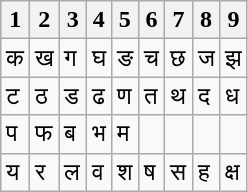<table class="wikitable">
<tr>
<th>1</th>
<th>2</th>
<th>3</th>
<th>4</th>
<th>5</th>
<th>6</th>
<th>7</th>
<th>8</th>
<th>9</th>
</tr>
<tr>
<td>क</td>
<td>ख</td>
<td>ग</td>
<td>घ</td>
<td>ङ</td>
<td>च</td>
<td>छ</td>
<td>ज</td>
<td>झ</td>
</tr>
<tr>
<td>ट</td>
<td>ठ</td>
<td>ड</td>
<td>ढ</td>
<td>ण</td>
<td>त</td>
<td>थ</td>
<td>द</td>
<td>ध</td>
</tr>
<tr>
<td>प</td>
<td>फ</td>
<td>ब</td>
<td>भ</td>
<td>म</td>
<td></td>
<td></td>
<td></td>
<td></td>
</tr>
<tr>
<td>य</td>
<td>र</td>
<td>ल</td>
<td>व</td>
<td>श</td>
<td>ष</td>
<td>स</td>
<td>ह</td>
<td>क्ष</td>
</tr>
</table>
